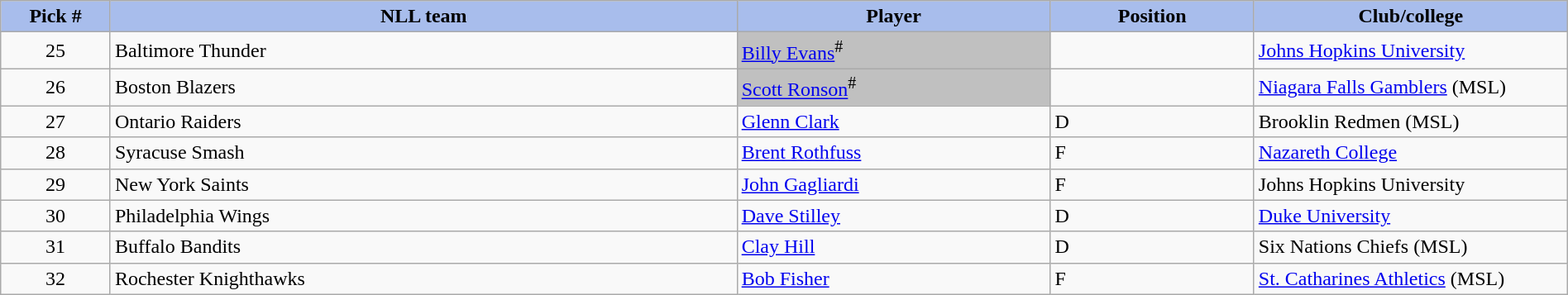<table class="wikitable" style="width: 100%">
<tr>
<th style="background:#a8bdec; width:7%;">Pick #</th>
<th style="width:40%; background:#a8bdec;">NLL team</th>
<th style="width:20%; background:#a8bdec;">Player</th>
<th style="width:13%; background:#a8bdec;">Position</th>
<th style="width:20%; background:#a8bdec;">Club/college</th>
</tr>
<tr>
<td align=center>25</td>
<td>Baltimore Thunder</td>
<td bgcolor="#C0C0C0"><a href='#'>Billy Evans</a><sup>#</sup></td>
<td></td>
<td><a href='#'>Johns Hopkins University</a></td>
</tr>
<tr>
<td align=center>26</td>
<td>Boston Blazers</td>
<td bgcolor="#C0C0C0"><a href='#'>Scott Ronson</a><sup>#</sup></td>
<td></td>
<td><a href='#'>Niagara Falls Gamblers</a> (MSL)</td>
</tr>
<tr>
<td align=center>27</td>
<td>Ontario Raiders</td>
<td><a href='#'>Glenn Clark</a></td>
<td>D</td>
<td>Brooklin Redmen (MSL)</td>
</tr>
<tr>
<td align=center>28</td>
<td>Syracuse Smash</td>
<td><a href='#'>Brent Rothfuss</a></td>
<td>F</td>
<td><a href='#'>Nazareth College</a></td>
</tr>
<tr>
<td align=center>29</td>
<td>New York Saints</td>
<td><a href='#'>John Gagliardi</a></td>
<td>F</td>
<td>Johns Hopkins University</td>
</tr>
<tr>
<td align=center>30</td>
<td>Philadelphia Wings</td>
<td><a href='#'>Dave Stilley</a></td>
<td>D</td>
<td><a href='#'>Duke University</a></td>
</tr>
<tr>
<td align=center>31</td>
<td>Buffalo Bandits</td>
<td><a href='#'>Clay Hill</a></td>
<td>D</td>
<td>Six Nations Chiefs (MSL)</td>
</tr>
<tr>
<td align=center>32</td>
<td>Rochester Knighthawks</td>
<td><a href='#'>Bob Fisher</a></td>
<td>F</td>
<td><a href='#'>St. Catharines Athletics</a> (MSL)</td>
</tr>
</table>
